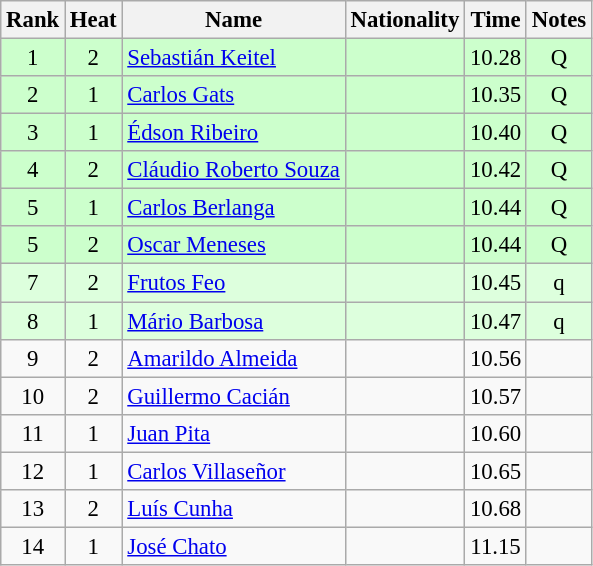<table class="wikitable sortable" style="text-align:center;font-size:95%">
<tr>
<th>Rank</th>
<th>Heat</th>
<th>Name</th>
<th>Nationality</th>
<th>Time</th>
<th>Notes</th>
</tr>
<tr bgcolor=ccffcc>
<td>1</td>
<td>2</td>
<td align=left><a href='#'>Sebastián Keitel</a></td>
<td align=left></td>
<td>10.28</td>
<td>Q</td>
</tr>
<tr bgcolor=ccffcc>
<td>2</td>
<td>1</td>
<td align=left><a href='#'>Carlos Gats</a></td>
<td align=left></td>
<td>10.35</td>
<td>Q</td>
</tr>
<tr bgcolor=ccffcc>
<td>3</td>
<td>1</td>
<td align=left><a href='#'>Édson Ribeiro</a></td>
<td align=left></td>
<td>10.40</td>
<td>Q</td>
</tr>
<tr bgcolor=ccffcc>
<td>4</td>
<td>2</td>
<td align=left><a href='#'>Cláudio Roberto Souza</a></td>
<td align=left></td>
<td>10.42</td>
<td>Q</td>
</tr>
<tr bgcolor=ccffcc>
<td>5</td>
<td>1</td>
<td align=left><a href='#'>Carlos Berlanga</a></td>
<td align=left></td>
<td>10.44</td>
<td>Q</td>
</tr>
<tr bgcolor=ccffcc>
<td>5</td>
<td>2</td>
<td align=left><a href='#'>Oscar Meneses</a></td>
<td align=left></td>
<td>10.44</td>
<td>Q</td>
</tr>
<tr bgcolor=ddffdd>
<td>7</td>
<td>2</td>
<td align=left><a href='#'>Frutos Feo</a></td>
<td align=left></td>
<td>10.45</td>
<td>q</td>
</tr>
<tr bgcolor=ddffdd>
<td>8</td>
<td>1</td>
<td align=left><a href='#'>Mário Barbosa</a></td>
<td align=left></td>
<td>10.47</td>
<td>q</td>
</tr>
<tr>
<td>9</td>
<td>2</td>
<td align=left><a href='#'>Amarildo Almeida</a></td>
<td align=left></td>
<td>10.56</td>
<td></td>
</tr>
<tr>
<td>10</td>
<td>2</td>
<td align=left><a href='#'>Guillermo Cacián</a></td>
<td align=left></td>
<td>10.57</td>
<td></td>
</tr>
<tr>
<td>11</td>
<td>1</td>
<td align=left><a href='#'>Juan Pita</a></td>
<td align=left></td>
<td>10.60</td>
<td></td>
</tr>
<tr>
<td>12</td>
<td>1</td>
<td align=left><a href='#'>Carlos Villaseñor</a></td>
<td align=left></td>
<td>10.65</td>
<td></td>
</tr>
<tr>
<td>13</td>
<td>2</td>
<td align=left><a href='#'>Luís Cunha</a></td>
<td align=left></td>
<td>10.68</td>
<td></td>
</tr>
<tr>
<td>14</td>
<td>1</td>
<td align=left><a href='#'>José Chato</a></td>
<td align=left></td>
<td>11.15</td>
<td></td>
</tr>
</table>
